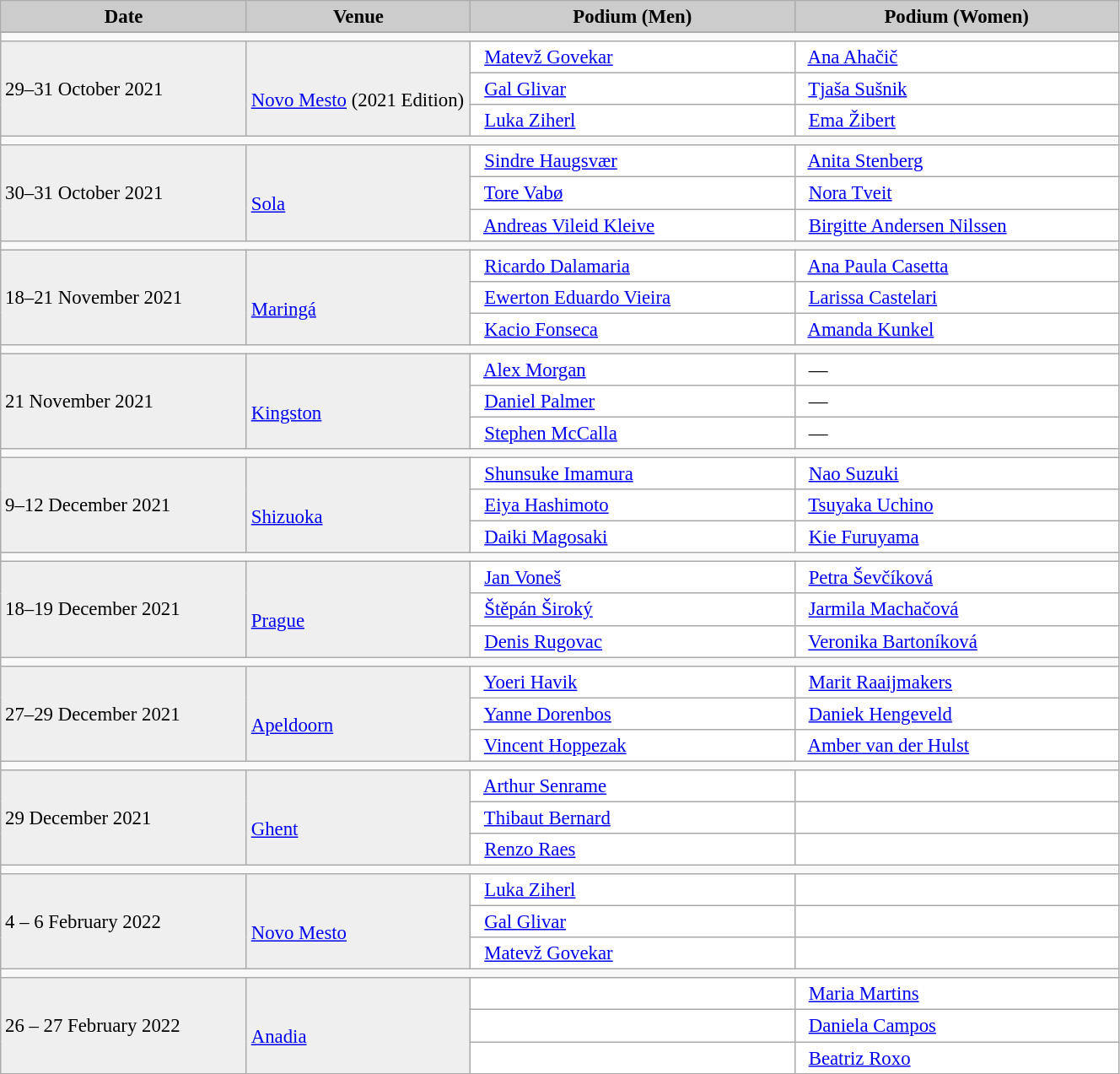<table class="wikitable" width=70% bgcolor="#f7f8ff" cellpadding="3" cellspacing="0" border="1" style="font-size: 95%; border: gray solid 1px; border-collapse: collapse;">
<tr bgcolor="#CCCCCC">
<td align="center"><strong>Date</strong></td>
<td width=20% align="center"><strong>Venue</strong></td>
<td width=29% align="center"><strong>Podium (Men)</strong></td>
<td width=29% align="center"><strong>Podium (Women)</strong></td>
</tr>
<tr bgcolor="#EFEFEF">
</tr>
<tr>
<td colspan=4></td>
</tr>
<tr bgcolor="#EFEFEF">
<td rowspan=3>29–31 October 2021</td>
<td rowspan=3><br><a href='#'>Novo Mesto</a> (2021 Edition)</td>
<td bgcolor="#ffffff">   <a href='#'>Matevž Govekar</a></td>
<td bgcolor="#ffffff">   <a href='#'>Ana Ahačič</a></td>
</tr>
<tr>
<td bgcolor="#ffffff">   <a href='#'>Gal Glivar</a></td>
<td bgcolor="#ffffff">   <a href='#'>Tjaša Sušnik</a></td>
</tr>
<tr>
<td bgcolor="#ffffff">   <a href='#'>Luka Ziherl</a></td>
<td bgcolor="#ffffff">   <a href='#'>Ema Žibert</a></td>
</tr>
<tr>
<td colspan=4></td>
</tr>
<tr bgcolor="#EFEFEF">
<td rowspan=3>30–31 October 2021</td>
<td rowspan=3><br><a href='#'>Sola</a></td>
<td bgcolor="#ffffff">   <a href='#'>Sindre Haugsvær</a></td>
<td bgcolor="#ffffff">   <a href='#'>Anita Stenberg</a></td>
</tr>
<tr>
<td bgcolor="#ffffff">   <a href='#'>Tore Vabø</a></td>
<td bgcolor="#ffffff">   <a href='#'>Nora Tveit</a></td>
</tr>
<tr>
<td bgcolor="#ffffff">   <a href='#'>Andreas Vileid Kleive</a></td>
<td bgcolor="#ffffff">   <a href='#'>Birgitte Andersen Nilssen</a></td>
</tr>
<tr>
<td colspan=4></td>
</tr>
<tr bgcolor="#EFEFEF">
<td rowspan=3>18–21 November 2021</td>
<td rowspan=3><br><a href='#'>Maringá</a></td>
<td bgcolor="#ffffff">   <a href='#'>Ricardo Dalamaria</a></td>
<td bgcolor="#ffffff">   <a href='#'>Ana Paula Casetta</a></td>
</tr>
<tr>
<td bgcolor="#ffffff">   <a href='#'>Ewerton Eduardo Vieira</a></td>
<td bgcolor="#ffffff">   <a href='#'>Larissa Castelari</a></td>
</tr>
<tr>
<td bgcolor="#ffffff">   <a href='#'>Kacio Fonseca</a></td>
<td bgcolor="#ffffff">   <a href='#'>Amanda Kunkel</a></td>
</tr>
<tr>
<td colspan=4></td>
</tr>
<tr bgcolor="#EFEFEF">
<td rowspan=3>21 November 2021</td>
<td rowspan=3><br><a href='#'>Kingston</a></td>
<td bgcolor="#ffffff">   <a href='#'>Alex Morgan</a></td>
<td bgcolor="#ffffff">   —</td>
</tr>
<tr>
<td bgcolor="#ffffff">   <a href='#'>Daniel Palmer</a></td>
<td bgcolor="#ffffff">   —</td>
</tr>
<tr>
<td bgcolor="#ffffff">   <a href='#'>Stephen McCalla</a></td>
<td bgcolor="#ffffff">   —</td>
</tr>
<tr>
<td colspan=4></td>
</tr>
<tr bgcolor="#EFEFEF">
<td rowspan=3>9–12 December 2021</td>
<td rowspan=3><br><a href='#'>Shizuoka</a></td>
<td bgcolor="#ffffff">   <a href='#'>Shunsuke Imamura</a></td>
<td bgcolor="#ffffff">   <a href='#'>Nao Suzuki</a></td>
</tr>
<tr>
<td bgcolor="#ffffff">   <a href='#'>Eiya Hashimoto</a></td>
<td bgcolor="#ffffff">   <a href='#'>Tsuyaka Uchino</a></td>
</tr>
<tr>
<td bgcolor="#ffffff">   <a href='#'>Daiki Magosaki</a></td>
<td bgcolor="#ffffff">   <a href='#'>Kie Furuyama</a></td>
</tr>
<tr>
<td colspan=4></td>
</tr>
<tr bgcolor="#EFEFEF">
<td rowspan=3>18–19 December 2021</td>
<td rowspan=3><br><a href='#'>Prague</a></td>
<td bgcolor="#ffffff">   <a href='#'>Jan Voneš</a></td>
<td bgcolor="#ffffff">   <a href='#'>Petra Ševčíková</a></td>
</tr>
<tr>
<td bgcolor="#ffffff">   <a href='#'>Štěpán Široký</a></td>
<td bgcolor="#ffffff">   <a href='#'>Jarmila Machačová</a></td>
</tr>
<tr>
<td bgcolor="#ffffff">   <a href='#'>Denis Rugovac</a></td>
<td bgcolor="#ffffff">   <a href='#'>Veronika Bartoníková</a></td>
</tr>
<tr>
<td colspan=4></td>
</tr>
<tr bgcolor="#EFEFEF">
<td rowspan=3>27–29 December 2021</td>
<td rowspan=3><br><a href='#'>Apeldoorn</a></td>
<td bgcolor="#ffffff">   <a href='#'>Yoeri Havik</a></td>
<td bgcolor="#ffffff">   <a href='#'>Marit Raaijmakers</a></td>
</tr>
<tr>
<td bgcolor="#ffffff">   <a href='#'>Yanne Dorenbos</a></td>
<td bgcolor="#ffffff">   <a href='#'>Daniek Hengeveld</a></td>
</tr>
<tr>
<td bgcolor="#ffffff">   <a href='#'>Vincent Hoppezak</a></td>
<td bgcolor="#ffffff">   <a href='#'>Amber van der Hulst</a></td>
</tr>
<tr>
<td colspan=4></td>
</tr>
<tr bgcolor="#EFEFEF">
<td rowspan=3>29 December 2021</td>
<td rowspan=3><br><a href='#'>Ghent</a></td>
<td bgcolor="#ffffff">   <a href='#'>Arthur Senrame</a></td>
<td bgcolor="#ffffff">  </td>
</tr>
<tr>
<td bgcolor="#ffffff">   <a href='#'>Thibaut Bernard</a></td>
<td bgcolor="#ffffff">  </td>
</tr>
<tr>
<td bgcolor="#ffffff">   <a href='#'>Renzo Raes</a></td>
<td bgcolor="#ffffff">  </td>
</tr>
<tr>
<td colspan=4></td>
</tr>
<tr bgcolor="#EFEFEF">
<td rowspan=3>4 – 6 February 2022</td>
<td rowspan=3><br><a href='#'>Novo Mesto</a></td>
<td bgcolor="#ffffff">   <a href='#'>Luka Ziherl</a></td>
<td bgcolor="#ffffff">  </td>
</tr>
<tr>
<td bgcolor="#ffffff">   <a href='#'>Gal Glivar</a></td>
<td bgcolor="#ffffff">  </td>
</tr>
<tr>
<td bgcolor="#ffffff">   <a href='#'>Matevž Govekar</a></td>
<td bgcolor="#ffffff">  </td>
</tr>
<tr>
<td colspan=4></td>
</tr>
<tr bgcolor="#EFEFEF">
<td rowspan=3>26 – 27 February 2022</td>
<td rowspan=3><br><a href='#'>Anadia</a></td>
<td bgcolor="#ffffff">  </td>
<td bgcolor="#ffffff">   <a href='#'>Maria Martins</a></td>
</tr>
<tr>
<td bgcolor="#ffffff">  </td>
<td bgcolor="#ffffff">   <a href='#'>Daniela Campos</a></td>
</tr>
<tr>
<td bgcolor="#ffffff">  </td>
<td bgcolor="#ffffff">   <a href='#'>Beatriz Roxo</a></td>
</tr>
</table>
